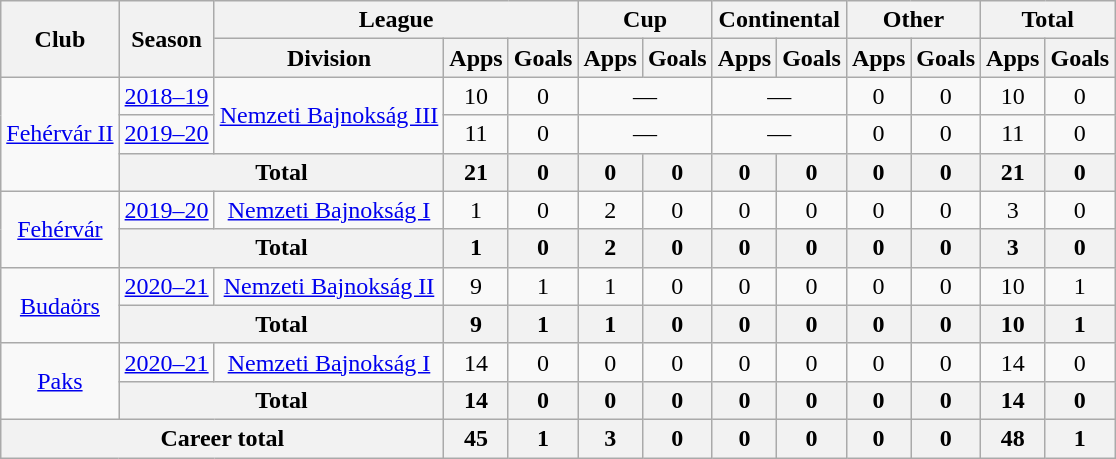<table class="wikitable" style="text-align:center">
<tr>
<th rowspan="2">Club</th>
<th rowspan="2">Season</th>
<th colspan="3">League</th>
<th colspan="2">Cup</th>
<th colspan="2">Continental</th>
<th colspan="2">Other</th>
<th colspan="2">Total</th>
</tr>
<tr>
<th>Division</th>
<th>Apps</th>
<th>Goals</th>
<th>Apps</th>
<th>Goals</th>
<th>Apps</th>
<th>Goals</th>
<th>Apps</th>
<th>Goals</th>
<th>Apps</th>
<th>Goals</th>
</tr>
<tr>
<td rowspan="3"><a href='#'>Fehérvár II</a></td>
<td><a href='#'>2018–19</a></td>
<td rowspan="2"><a href='#'>Nemzeti Bajnokság III</a></td>
<td>10</td>
<td>0</td>
<td colspan="2">—</td>
<td colspan="2">—</td>
<td>0</td>
<td>0</td>
<td>10</td>
<td>0</td>
</tr>
<tr>
<td><a href='#'>2019–20</a></td>
<td>11</td>
<td>0</td>
<td colspan="2">—</td>
<td colspan="2">—</td>
<td>0</td>
<td>0</td>
<td>11</td>
<td>0</td>
</tr>
<tr>
<th colspan="2">Total</th>
<th>21</th>
<th>0</th>
<th>0</th>
<th>0</th>
<th>0</th>
<th>0</th>
<th>0</th>
<th>0</th>
<th>21</th>
<th>0</th>
</tr>
<tr>
<td rowspan="2"><a href='#'>Fehérvár</a></td>
<td><a href='#'>2019–20</a></td>
<td><a href='#'>Nemzeti Bajnokság I</a></td>
<td>1</td>
<td>0</td>
<td>2</td>
<td>0</td>
<td>0</td>
<td>0</td>
<td>0</td>
<td>0</td>
<td>3</td>
<td>0</td>
</tr>
<tr>
<th colspan="2">Total</th>
<th>1</th>
<th>0</th>
<th>2</th>
<th>0</th>
<th>0</th>
<th>0</th>
<th>0</th>
<th>0</th>
<th>3</th>
<th>0</th>
</tr>
<tr>
<td rowspan="2"><a href='#'>Budaörs</a></td>
<td><a href='#'>2020–21</a></td>
<td><a href='#'>Nemzeti Bajnokság II</a></td>
<td>9</td>
<td>1</td>
<td>1</td>
<td>0</td>
<td>0</td>
<td>0</td>
<td>0</td>
<td>0</td>
<td>10</td>
<td>1</td>
</tr>
<tr>
<th colspan="2">Total</th>
<th>9</th>
<th>1</th>
<th>1</th>
<th>0</th>
<th>0</th>
<th>0</th>
<th>0</th>
<th>0</th>
<th>10</th>
<th>1</th>
</tr>
<tr>
<td rowspan="2"><a href='#'>Paks</a></td>
<td><a href='#'>2020–21</a></td>
<td><a href='#'>Nemzeti Bajnokság I</a></td>
<td>14</td>
<td>0</td>
<td>0</td>
<td>0</td>
<td>0</td>
<td>0</td>
<td>0</td>
<td>0</td>
<td>14</td>
<td>0</td>
</tr>
<tr>
<th colspan="2">Total</th>
<th>14</th>
<th>0</th>
<th>0</th>
<th>0</th>
<th>0</th>
<th>0</th>
<th>0</th>
<th>0</th>
<th>14</th>
<th>0</th>
</tr>
<tr>
<th colspan="3">Career total</th>
<th>45</th>
<th>1</th>
<th>3</th>
<th>0</th>
<th>0</th>
<th>0</th>
<th>0</th>
<th>0</th>
<th>48</th>
<th>1</th>
</tr>
</table>
